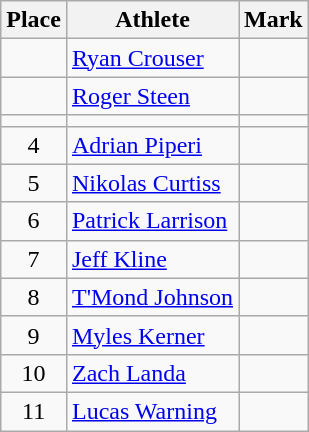<table class="wikitable">
<tr>
<th>Place</th>
<th>Athlete</th>
<th>Mark</th>
</tr>
<tr>
<td align=center></td>
<td><a href='#'>Ryan Crouser</a></td>
<td></td>
</tr>
<tr>
<td align=center></td>
<td><a href='#'>Roger Steen</a></td>
<td></td>
</tr>
<tr>
<td align=center></td>
<td></td>
<td></td>
</tr>
<tr>
<td align=center>4</td>
<td><a href='#'>Adrian Piperi</a></td>
<td></td>
</tr>
<tr>
<td align=center>5</td>
<td><a href='#'>Nikolas Curtiss</a></td>
<td></td>
</tr>
<tr>
<td align=center>6</td>
<td><a href='#'>Patrick Larrison</a></td>
<td></td>
</tr>
<tr>
<td align=center>7</td>
<td><a href='#'>Jeff Kline</a></td>
<td></td>
</tr>
<tr>
<td align=center>8</td>
<td><a href='#'>T'Mond Johnson</a></td>
<td></td>
</tr>
<tr>
<td align=center>9</td>
<td><a href='#'>Myles Kerner</a></td>
<td></td>
</tr>
<tr>
<td align=center>10</td>
<td><a href='#'>Zach Landa</a></td>
<td></td>
</tr>
<tr>
<td align=center>11</td>
<td><a href='#'>Lucas Warning</a></td>
<td></td>
</tr>
</table>
